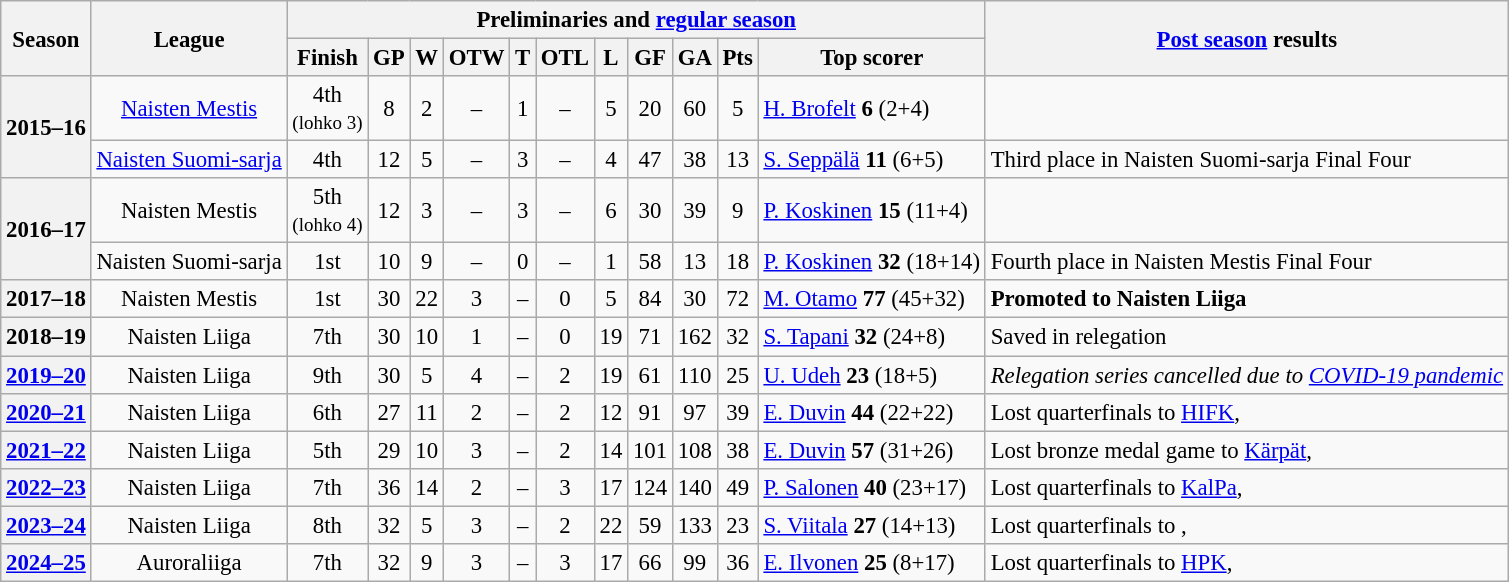<table class="wikitable" style="text-align: center; font-size: 95%">
<tr>
<th rowspan="2">Season</th>
<th rowspan="2">League</th>
<th colspan="11">Preliminaries and <a href='#'>regular season</a></th>
<th rowspan="2"><a href='#'>Post season</a> results</th>
</tr>
<tr>
<th>Finish</th>
<th>GP</th>
<th>W</th>
<th>OTW</th>
<th>T</th>
<th>OTL</th>
<th>L</th>
<th>GF</th>
<th>GA</th>
<th>Pts</th>
<th>Top scorer</th>
</tr>
<tr>
<th rowspan="2">2015–16</th>
<td><a href='#'>Naisten Mestis</a> </td>
<td>4th<small><br>(lohko 3)</small></td>
<td>8</td>
<td>2</td>
<td>–</td>
<td>1</td>
<td>–</td>
<td>5</td>
<td>20</td>
<td>60</td>
<td>5</td>
<td align="left"> <a href='#'>H. Brofelt</a> <strong>6</strong> (2+4)</td>
<td align="left"></td>
</tr>
<tr>
<td><a href='#'>Naisten Suomi-sarja</a></td>
<td>4th</td>
<td>12</td>
<td>5</td>
<td>–</td>
<td>3</td>
<td>–</td>
<td>4</td>
<td>47</td>
<td>38</td>
<td>13</td>
<td align="left"> <a href='#'>S. Seppälä</a> <strong>11</strong> (6+5)</td>
<td align="left">Third place in Naisten Suomi-sarja Final Four</td>
</tr>
<tr>
<th rowspan="2">2016–17</th>
<td>Naisten Mestis </td>
<td>5th<small><br>(lohko 4)</small></td>
<td>12</td>
<td>3</td>
<td>–</td>
<td>3</td>
<td>–</td>
<td>6</td>
<td>30</td>
<td>39</td>
<td>9</td>
<td align="left"> <a href='#'>P. Koskinen</a> <strong>15</strong> (11+4)</td>
<td align="left"></td>
</tr>
<tr>
<td>Naisten Suomi-sarja</td>
<td>1st</td>
<td>10</td>
<td>9</td>
<td>–</td>
<td>0</td>
<td>–</td>
<td>1</td>
<td>58</td>
<td>13</td>
<td>18</td>
<td align="left"> <a href='#'>P. Koskinen</a> <strong>32</strong> (18+14)</td>
<td align="left">Fourth place in Naisten Mestis Final Four</td>
</tr>
<tr>
<th>2017–18</th>
<td>Naisten Mestis</td>
<td>1st</td>
<td>30</td>
<td>22</td>
<td>3</td>
<td>–</td>
<td>0</td>
<td>5</td>
<td>84</td>
<td>30</td>
<td>72</td>
<td align="left"> <a href='#'>M. Otamo</a> <strong>77</strong> (45+32)</td>
<td align="left"><strong>Promoted to Naisten Liiga</strong></td>
</tr>
<tr>
<th>2018–19</th>
<td>Naisten Liiga</td>
<td>7th</td>
<td>30</td>
<td>10</td>
<td>1</td>
<td>–</td>
<td>0</td>
<td>19</td>
<td>71</td>
<td>162</td>
<td>32</td>
<td align="left"> <a href='#'>S. Tapani</a> <strong>32</strong> (24+8)</td>
<td align="left">Saved in relegation</td>
</tr>
<tr>
<th><a href='#'>2019–20</a></th>
<td>Naisten Liiga</td>
<td>9th</td>
<td>30</td>
<td>5</td>
<td>4</td>
<td>–</td>
<td>2</td>
<td>19</td>
<td>61</td>
<td>110</td>
<td>25</td>
<td align="left"> <a href='#'>U. Udeh</a> <strong>23</strong> (18+5)</td>
<td align="left"><em>Relegation series cancelled due to <a href='#'>COVID-19 pandemic</a></em></td>
</tr>
<tr>
<th><a href='#'>2020–21</a></th>
<td>Naisten Liiga</td>
<td>6th</td>
<td>27</td>
<td>11</td>
<td>2</td>
<td>–</td>
<td>2</td>
<td>12</td>
<td>91</td>
<td>97</td>
<td>39</td>
<td align="left"> <a href='#'>E. Duvin</a> <strong>44</strong> (22+22)</td>
<td align="left">Lost quarterfinals to <a href='#'>HIFK</a>, </td>
</tr>
<tr>
<th><a href='#'>2021–22</a></th>
<td>Naisten Liiga</td>
<td>5th</td>
<td>29</td>
<td>10</td>
<td>3</td>
<td>–</td>
<td>2</td>
<td>14</td>
<td>101</td>
<td>108</td>
<td>38</td>
<td align="left"> <a href='#'>E. Duvin</a> <strong>57</strong> (31+26)</td>
<td align="left">Lost bronze medal game to <a href='#'>Kärpät</a>, </td>
</tr>
<tr>
<th><a href='#'>2022–23</a></th>
<td>Naisten Liiga</td>
<td>7th</td>
<td>36</td>
<td>14</td>
<td>2</td>
<td>–</td>
<td>3</td>
<td>17</td>
<td>124</td>
<td>140</td>
<td>49</td>
<td align="left"> <a href='#'>P. Salonen</a>  <strong>40</strong> (23+17)</td>
<td align="left">Lost quarterfinals to <a href='#'>KalPa</a>, </td>
</tr>
<tr>
<th><a href='#'>2023–24</a></th>
<td>Naisten Liiga</td>
<td>8th</td>
<td>32</td>
<td>5</td>
<td>3</td>
<td>–</td>
<td>2</td>
<td>22</td>
<td>59</td>
<td>133</td>
<td>23</td>
<td align="left"> <a href='#'>S. Viitala</a>  <strong>27</strong> (14+13)</td>
<td align="left">Lost quarterfinals to <a href='#'></a>, </td>
</tr>
<tr>
<th><a href='#'>2024–25</a></th>
<td>Auroraliiga</td>
<td>7th</td>
<td>32</td>
<td>9</td>
<td>3</td>
<td>–</td>
<td>3</td>
<td>17</td>
<td>66</td>
<td>99</td>
<td>36</td>
<td align="left"> <a href='#'>E. Ilvonen</a>  <strong>25</strong> (8+17)</td>
<td align="left">Lost quarterfinals to <a href='#'>HPK</a>, </td>
</tr>
</table>
